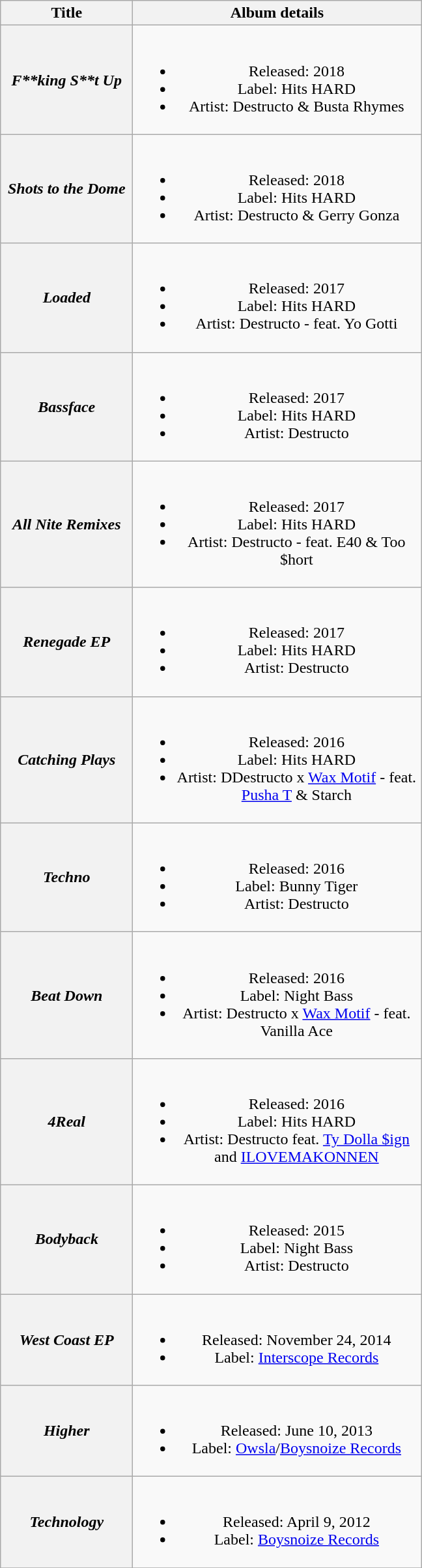<table class="wikitable plainrowheaders" style="text-align:center;" border="1">
<tr>
<th scope="col" rowspan="1" style="width:8em;">Title</th>
<th scope="col" rowspan="1" style="width:18em;">Album details</th>
</tr>
<tr>
<th scope="row"><em>F**king S**t Up</em></th>
<td><br><ul><li>Released: 2018</li><li>Label: Hits HARD</li><li>Artist: Destructo & Busta Rhymes</li></ul></td>
</tr>
<tr>
<th scope="row"><em>Shots to the Dome</em></th>
<td><br><ul><li>Released: 2018</li><li>Label: Hits HARD</li><li>Artist: Destructo & Gerry Gonza</li></ul></td>
</tr>
<tr>
<th scope="row"><em>Loaded</em></th>
<td><br><ul><li>Released: 2017</li><li>Label: Hits HARD</li><li>Artist: Destructo - feat. Yo Gotti</li></ul></td>
</tr>
<tr>
<th scope="row"><em>Bassface</em></th>
<td><br><ul><li>Released: 2017</li><li>Label: Hits HARD</li><li>Artist: Destructo</li></ul></td>
</tr>
<tr>
<th scope="row"><em>All Nite Remixes</em></th>
<td><br><ul><li>Released: 2017</li><li>Label: Hits HARD</li><li>Artist: Destructo - feat. E40 & Too $hort</li></ul></td>
</tr>
<tr>
<th scope="row"><em>Renegade EP</em></th>
<td><br><ul><li>Released: 2017</li><li>Label: Hits HARD</li><li>Artist: Destructo</li></ul></td>
</tr>
<tr>
<th scope="row"><em>Catching Plays</em></th>
<td><br><ul><li>Released: 2016</li><li>Label: Hits HARD</li><li>Artist: DDestructo x <a href='#'>Wax Motif</a> - feat. <a href='#'>Pusha T</a> & Starch</li></ul></td>
</tr>
<tr>
<th scope="row"><em>Techno</em></th>
<td><br><ul><li>Released: 2016</li><li>Label: Bunny Tiger</li><li>Artist: Destructo</li></ul></td>
</tr>
<tr>
<th scope="row"><em>Beat Down</em></th>
<td><br><ul><li>Released: 2016</li><li>Label: Night Bass</li><li>Artist: Destructo x <a href='#'>Wax Motif</a> - feat. Vanilla Ace</li></ul></td>
</tr>
<tr>
<th scope="row"><em>4Real</em></th>
<td><br><ul><li>Released: 2016</li><li>Label: Hits HARD</li><li>Artist: Destructo feat. <a href='#'>Ty Dolla $ign</a> and <a href='#'>ILOVEMAKONNEN</a></li></ul></td>
</tr>
<tr>
<th scope="row"><em>Bodyback</em></th>
<td><br><ul><li>Released: 2015</li><li>Label: Night Bass</li><li>Artist: Destructo</li></ul></td>
</tr>
<tr>
<th scope="row"><em>West Coast EP</em></th>
<td><br><ul><li>Released: November 24, 2014</li><li>Label: <a href='#'>Interscope Records</a></li></ul></td>
</tr>
<tr>
<th scope="row"><em>Higher</em></th>
<td><br><ul><li>Released: June 10, 2013</li><li>Label: <a href='#'>Owsla</a>/<a href='#'>Boysnoize Records</a></li></ul></td>
</tr>
<tr>
<th scope="row"><em>Technology</em></th>
<td><br><ul><li>Released: April 9, 2012</li><li>Label: <a href='#'>Boysnoize Records</a></li></ul></td>
</tr>
<tr>
</tr>
</table>
